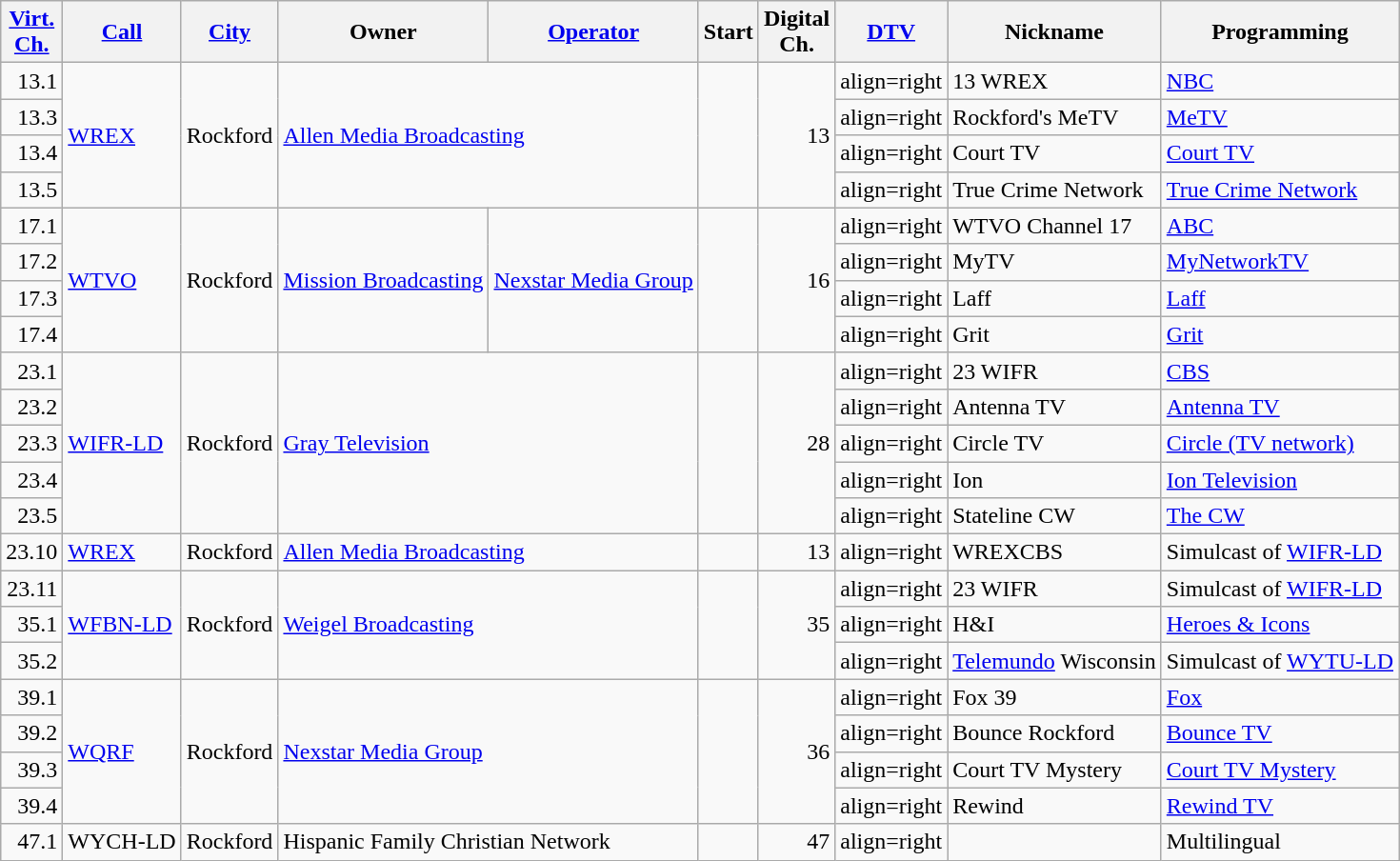<table class="wikitable sortable">
<tr>
<th><a href='#'>Virt.<br>Ch.</a></th>
<th><a href='#'>Call</a></th>
<th><a href='#'>City</a></th>
<th>Owner</th>
<th><a href='#'>Operator</a></th>
<th>Start</th>
<th>Digital<br>Ch.</th>
<th><a href='#'>DTV</a></th>
<th>Nickname</th>
<th>Programming</th>
</tr>
<tr>
<td align=right>13.1</td>
<td rowspan=4><a href='#'>WREX</a></td>
<td rowspan=4>Rockford</td>
<td colspan="2" rowspan="4"><a href='#'>Allen Media Broadcasting</a></td>
<td rowspan="4" align="right"></td>
<td rowspan=4 align=right>13</td>
<td>align=right </td>
<td>13 WREX</td>
<td><a href='#'>NBC</a></td>
</tr>
<tr>
<td align=right>13.3</td>
<td>align=right </td>
<td>Rockford's MeTV</td>
<td><a href='#'>MeTV</a></td>
</tr>
<tr>
<td align=right>13.4</td>
<td>align=right </td>
<td>Court TV</td>
<td><a href='#'>Court TV</a></td>
</tr>
<tr>
<td align=right>13.5</td>
<td>align=right </td>
<td>True Crime Network</td>
<td><a href='#'>True Crime Network</a></td>
</tr>
<tr>
<td align=right>17.1</td>
<td rowspan=4><a href='#'>WTVO</a></td>
<td rowspan=4>Rockford</td>
<td rowspan=4><a href='#'>Mission Broadcasting</a></td>
<td rowspan=4><a href='#'>Nexstar Media Group</a></td>
<td rowspan=4 align=right></td>
<td rowspan=4 align=right>16</td>
<td>align=right </td>
<td>WTVO Channel 17</td>
<td><a href='#'>ABC</a></td>
</tr>
<tr>
<td align=right>17.2</td>
<td>align=right </td>
<td>MyTV</td>
<td><a href='#'>MyNetworkTV</a></td>
</tr>
<tr>
<td align=right>17.3</td>
<td>align=right </td>
<td>Laff</td>
<td><a href='#'>Laff</a></td>
</tr>
<tr>
<td align=right>17.4</td>
<td>align=right </td>
<td>Grit</td>
<td><a href='#'>Grit</a></td>
</tr>
<tr>
<td data-sort-value=23.01 align=right>23.1</td>
<td rowspan=5><a href='#'>WIFR-LD</a></td>
<td rowspan=5>Rockford</td>
<td colspan="2" rowspan="5"><a href='#'>Gray Television</a></td>
<td rowspan="5" align="right"></td>
<td rowspan=5 align=right>28</td>
<td>align=right </td>
<td>23 WIFR</td>
<td><a href='#'>CBS</a></td>
</tr>
<tr>
<td data-sort-value=23.02 align=right>23.2</td>
<td>align=right </td>
<td>Antenna TV</td>
<td><a href='#'>Antenna TV</a></td>
</tr>
<tr>
<td data-sort-value=23.03 align=right>23.3</td>
<td>align=right </td>
<td>Circle TV</td>
<td><a href='#'>Circle (TV network)</a></td>
</tr>
<tr>
<td data-sort-value=23.04 align=right>23.4</td>
<td>align=right </td>
<td>Ion</td>
<td><a href='#'>Ion Television</a></td>
</tr>
<tr>
<td data-sort-value=23.05 align=right>23.5</td>
<td>align=right </td>
<td>Stateline CW</td>
<td><a href='#'>The CW</a></td>
</tr>
<tr>
<td data-sort-value=23.10 align=right>23.10</td>
<td><a href='#'>WREX</a></td>
<td>Rockford</td>
<td colspan="2"><a href='#'>Allen Media Broadcasting</a></td>
<td align="right"></td>
<td align=right>13</td>
<td>align=right </td>
<td>WREXCBS</td>
<td>Simulcast of <a href='#'>WIFR-LD</a></td>
</tr>
<tr>
<td data-sort-value=23.11 align=right>23.11</td>
<td rowspan="3"><a href='#'>WFBN-LD</a></td>
<td rowspan="3">Rockford</td>
<td colspan="2" rowspan="3"><a href='#'>Weigel Broadcasting</a></td>
<td rowspan="3" align="right"></td>
<td rowspan="3" align="right">35</td>
<td>align=right </td>
<td>23 WIFR</td>
<td>Simulcast of <a href='#'>WIFR-LD</a></td>
</tr>
<tr>
<td align=right>35.1</td>
<td>align=right </td>
<td>H&I</td>
<td><a href='#'>Heroes & Icons</a></td>
</tr>
<tr>
<td align=right>35.2</td>
<td>align=right </td>
<td><a href='#'>Telemundo</a> Wisconsin</td>
<td>Simulcast of <a href='#'>WYTU-LD</a></td>
</tr>
<tr>
<td align=right>39.1</td>
<td rowspan=4><a href='#'>WQRF</a></td>
<td rowspan=4>Rockford</td>
<td colspan="2" rowspan="4"><a href='#'>Nexstar Media Group</a></td>
<td rowspan="4" align="right"></td>
<td rowspan=4 align=right>36</td>
<td>align=right </td>
<td>Fox 39</td>
<td><a href='#'>Fox</a></td>
</tr>
<tr>
<td align=right>39.2</td>
<td>align=right </td>
<td>Bounce Rockford</td>
<td><a href='#'>Bounce TV</a></td>
</tr>
<tr>
<td align=right>39.3</td>
<td>align=right </td>
<td>Court TV Mystery</td>
<td><a href='#'>Court TV Mystery</a></td>
</tr>
<tr>
<td align=right>39.4</td>
<td>align=right </td>
<td>Rewind</td>
<td><a href='#'>Rewind TV</a></td>
</tr>
<tr>
<td align=right>47.1</td>
<td>WYCH-LD</td>
<td>Rockford</td>
<td colspan="2">Hispanic Family Christian Network</td>
<td align="right"></td>
<td align=right>47</td>
<td>align=right </td>
<td></td>
<td>Multilingual</td>
</tr>
</table>
